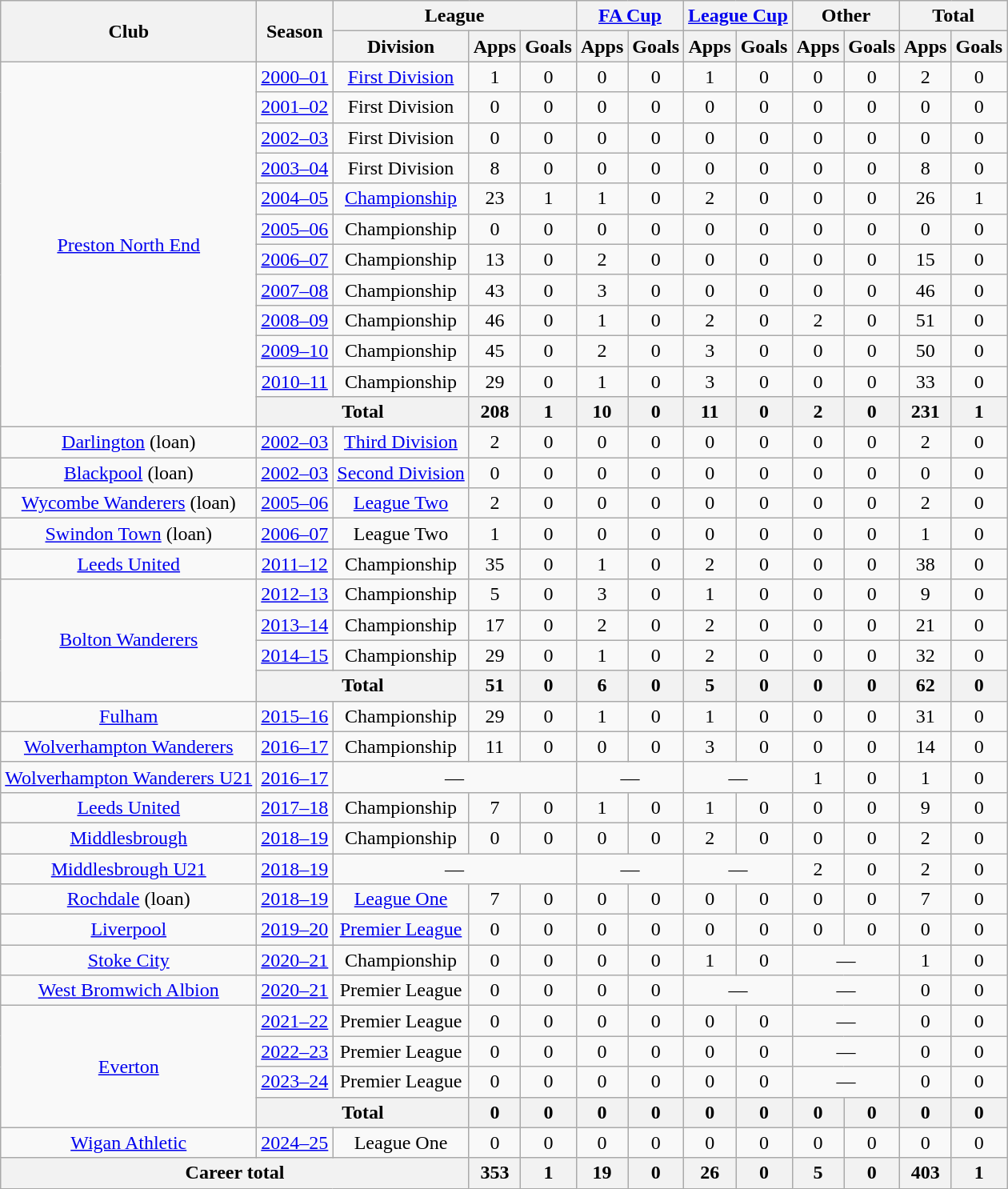<table class="wikitable" style="text-align: center">
<tr>
<th rowspan="2">Club</th>
<th rowspan="2">Season</th>
<th colspan="3">League</th>
<th colspan="2"><a href='#'>FA Cup</a></th>
<th colspan="2"><a href='#'>League Cup</a></th>
<th colspan="2">Other</th>
<th colspan="2">Total</th>
</tr>
<tr>
<th>Division</th>
<th>Apps</th>
<th>Goals</th>
<th>Apps</th>
<th>Goals</th>
<th>Apps</th>
<th>Goals</th>
<th>Apps</th>
<th>Goals</th>
<th>Apps</th>
<th>Goals</th>
</tr>
<tr>
<td rowspan="12"><a href='#'>Preston North End</a></td>
<td><a href='#'>2000–01</a></td>
<td><a href='#'>First Division</a></td>
<td>1</td>
<td>0</td>
<td>0</td>
<td>0</td>
<td>1</td>
<td>0</td>
<td>0</td>
<td>0</td>
<td>2</td>
<td>0</td>
</tr>
<tr>
<td><a href='#'>2001–02</a></td>
<td>First Division</td>
<td>0</td>
<td>0</td>
<td>0</td>
<td>0</td>
<td>0</td>
<td>0</td>
<td>0</td>
<td>0</td>
<td>0</td>
<td>0</td>
</tr>
<tr>
<td><a href='#'>2002–03</a></td>
<td>First Division</td>
<td>0</td>
<td>0</td>
<td>0</td>
<td>0</td>
<td>0</td>
<td>0</td>
<td>0</td>
<td>0</td>
<td>0</td>
<td>0</td>
</tr>
<tr>
<td><a href='#'>2003–04</a></td>
<td>First Division</td>
<td>8</td>
<td>0</td>
<td>0</td>
<td>0</td>
<td>0</td>
<td>0</td>
<td>0</td>
<td>0</td>
<td>8</td>
<td>0</td>
</tr>
<tr>
<td><a href='#'>2004–05</a></td>
<td><a href='#'>Championship</a></td>
<td>23</td>
<td>1</td>
<td>1</td>
<td>0</td>
<td>2</td>
<td>0</td>
<td>0</td>
<td>0</td>
<td>26</td>
<td>1</td>
</tr>
<tr>
<td><a href='#'>2005–06</a></td>
<td>Championship</td>
<td>0</td>
<td>0</td>
<td>0</td>
<td>0</td>
<td>0</td>
<td>0</td>
<td>0</td>
<td>0</td>
<td>0</td>
<td>0</td>
</tr>
<tr>
<td><a href='#'>2006–07</a></td>
<td>Championship</td>
<td>13</td>
<td>0</td>
<td>2</td>
<td>0</td>
<td>0</td>
<td>0</td>
<td>0</td>
<td>0</td>
<td>15</td>
<td>0</td>
</tr>
<tr>
<td><a href='#'>2007–08</a></td>
<td>Championship</td>
<td>43</td>
<td>0</td>
<td>3</td>
<td>0</td>
<td>0</td>
<td>0</td>
<td>0</td>
<td>0</td>
<td>46</td>
<td>0</td>
</tr>
<tr>
<td><a href='#'>2008–09</a></td>
<td>Championship</td>
<td>46</td>
<td>0</td>
<td>1</td>
<td>0</td>
<td>2</td>
<td>0</td>
<td>2</td>
<td>0</td>
<td>51</td>
<td>0</td>
</tr>
<tr>
<td><a href='#'>2009–10</a></td>
<td>Championship</td>
<td>45</td>
<td>0</td>
<td>2</td>
<td>0</td>
<td>3</td>
<td>0</td>
<td>0</td>
<td>0</td>
<td>50</td>
<td>0</td>
</tr>
<tr>
<td><a href='#'>2010–11</a></td>
<td>Championship</td>
<td>29</td>
<td>0</td>
<td>1</td>
<td>0</td>
<td>3</td>
<td>0</td>
<td>0</td>
<td>0</td>
<td>33</td>
<td>0</td>
</tr>
<tr>
<th colspan="2">Total</th>
<th>208</th>
<th>1</th>
<th>10</th>
<th>0</th>
<th>11</th>
<th>0</th>
<th>2</th>
<th>0</th>
<th>231</th>
<th>1</th>
</tr>
<tr>
<td><a href='#'>Darlington</a> (loan)</td>
<td><a href='#'>2002–03</a></td>
<td><a href='#'>Third Division</a></td>
<td>2</td>
<td>0</td>
<td>0</td>
<td>0</td>
<td>0</td>
<td>0</td>
<td>0</td>
<td>0</td>
<td>2</td>
<td>0</td>
</tr>
<tr>
<td><a href='#'>Blackpool</a> (loan)</td>
<td><a href='#'>2002–03</a></td>
<td><a href='#'>Second Division</a></td>
<td>0</td>
<td>0</td>
<td>0</td>
<td>0</td>
<td>0</td>
<td>0</td>
<td>0</td>
<td>0</td>
<td>0</td>
<td>0</td>
</tr>
<tr>
<td><a href='#'>Wycombe Wanderers</a> (loan)</td>
<td><a href='#'>2005–06</a></td>
<td><a href='#'>League Two</a></td>
<td>2</td>
<td>0</td>
<td>0</td>
<td>0</td>
<td>0</td>
<td>0</td>
<td>0</td>
<td>0</td>
<td>2</td>
<td>0</td>
</tr>
<tr>
<td><a href='#'>Swindon Town</a> (loan)</td>
<td><a href='#'>2006–07</a></td>
<td>League Two</td>
<td>1</td>
<td>0</td>
<td>0</td>
<td>0</td>
<td>0</td>
<td>0</td>
<td>0</td>
<td>0</td>
<td>1</td>
<td>0</td>
</tr>
<tr>
<td><a href='#'>Leeds United</a></td>
<td><a href='#'>2011–12</a></td>
<td>Championship</td>
<td>35</td>
<td>0</td>
<td>1</td>
<td>0</td>
<td>2</td>
<td>0</td>
<td>0</td>
<td>0</td>
<td>38</td>
<td>0</td>
</tr>
<tr>
<td rowspan="4"><a href='#'>Bolton Wanderers</a></td>
<td><a href='#'>2012–13</a></td>
<td>Championship</td>
<td>5</td>
<td>0</td>
<td>3</td>
<td>0</td>
<td>1</td>
<td>0</td>
<td>0</td>
<td>0</td>
<td>9</td>
<td>0</td>
</tr>
<tr>
<td><a href='#'>2013–14</a></td>
<td>Championship</td>
<td>17</td>
<td>0</td>
<td>2</td>
<td>0</td>
<td>2</td>
<td>0</td>
<td>0</td>
<td>0</td>
<td>21</td>
<td>0</td>
</tr>
<tr>
<td><a href='#'>2014–15</a></td>
<td>Championship</td>
<td>29</td>
<td>0</td>
<td>1</td>
<td>0</td>
<td>2</td>
<td>0</td>
<td>0</td>
<td>0</td>
<td>32</td>
<td>0</td>
</tr>
<tr>
<th colspan="2">Total</th>
<th>51</th>
<th>0</th>
<th>6</th>
<th>0</th>
<th>5</th>
<th>0</th>
<th>0</th>
<th>0</th>
<th>62</th>
<th>0</th>
</tr>
<tr>
<td><a href='#'>Fulham</a></td>
<td><a href='#'>2015–16</a></td>
<td>Championship</td>
<td>29</td>
<td>0</td>
<td>1</td>
<td>0</td>
<td>1</td>
<td>0</td>
<td>0</td>
<td>0</td>
<td>31</td>
<td>0</td>
</tr>
<tr>
<td><a href='#'>Wolverhampton Wanderers</a></td>
<td><a href='#'>2016–17</a></td>
<td>Championship</td>
<td>11</td>
<td>0</td>
<td>0</td>
<td>0</td>
<td>3</td>
<td>0</td>
<td>0</td>
<td>0</td>
<td>14</td>
<td>0</td>
</tr>
<tr>
<td><a href='#'>Wolverhampton Wanderers U21</a></td>
<td><a href='#'>2016–17</a></td>
<td colspan="3">—</td>
<td colspan="2">—</td>
<td colspan="2">—</td>
<td>1</td>
<td>0</td>
<td>1</td>
<td>0</td>
</tr>
<tr>
<td><a href='#'>Leeds United</a></td>
<td><a href='#'>2017–18</a></td>
<td>Championship</td>
<td>7</td>
<td>0</td>
<td>1</td>
<td>0</td>
<td>1</td>
<td>0</td>
<td>0</td>
<td>0</td>
<td>9</td>
<td>0</td>
</tr>
<tr>
<td><a href='#'>Middlesbrough</a></td>
<td><a href='#'>2018–19</a></td>
<td>Championship</td>
<td>0</td>
<td>0</td>
<td>0</td>
<td>0</td>
<td>2</td>
<td>0</td>
<td>0</td>
<td>0</td>
<td>2</td>
<td>0</td>
</tr>
<tr>
<td><a href='#'>Middlesbrough U21</a></td>
<td><a href='#'>2018–19</a></td>
<td colspan="3">—</td>
<td colspan="2">—</td>
<td colspan="2">—</td>
<td>2</td>
<td>0</td>
<td>2</td>
<td>0</td>
</tr>
<tr>
<td><a href='#'>Rochdale</a> (loan)</td>
<td><a href='#'>2018–19</a></td>
<td><a href='#'>League One</a></td>
<td>7</td>
<td>0</td>
<td>0</td>
<td>0</td>
<td>0</td>
<td>0</td>
<td>0</td>
<td>0</td>
<td>7</td>
<td>0</td>
</tr>
<tr>
<td><a href='#'>Liverpool</a></td>
<td><a href='#'>2019–20</a></td>
<td><a href='#'>Premier League</a></td>
<td>0</td>
<td>0</td>
<td>0</td>
<td>0</td>
<td>0</td>
<td>0</td>
<td>0</td>
<td>0</td>
<td>0</td>
<td>0</td>
</tr>
<tr>
<td><a href='#'>Stoke City</a></td>
<td><a href='#'>2020–21</a></td>
<td>Championship</td>
<td>0</td>
<td>0</td>
<td>0</td>
<td>0</td>
<td>1</td>
<td>0</td>
<td colspan="2">—</td>
<td>1</td>
<td>0</td>
</tr>
<tr>
<td><a href='#'>West Bromwich Albion</a></td>
<td><a href='#'>2020–21</a></td>
<td>Premier League</td>
<td>0</td>
<td>0</td>
<td>0</td>
<td>0</td>
<td colspan="2">—</td>
<td colspan="2">—</td>
<td>0</td>
<td>0</td>
</tr>
<tr>
<td rowspan="4"><a href='#'>Everton</a></td>
<td><a href='#'>2021–22</a></td>
<td>Premier League</td>
<td>0</td>
<td>0</td>
<td>0</td>
<td>0</td>
<td>0</td>
<td>0</td>
<td colspan="2">—</td>
<td>0</td>
<td>0</td>
</tr>
<tr>
<td><a href='#'>2022–23</a></td>
<td>Premier League</td>
<td>0</td>
<td>0</td>
<td>0</td>
<td>0</td>
<td>0</td>
<td>0</td>
<td colspan="2">—</td>
<td>0</td>
<td>0</td>
</tr>
<tr>
<td><a href='#'>2023–24</a></td>
<td>Premier League</td>
<td>0</td>
<td>0</td>
<td>0</td>
<td>0</td>
<td>0</td>
<td>0</td>
<td colspan="2">—</td>
<td>0</td>
<td>0</td>
</tr>
<tr>
<th colspan="2">Total</th>
<th>0</th>
<th>0</th>
<th>0</th>
<th>0</th>
<th>0</th>
<th>0</th>
<th>0</th>
<th>0</th>
<th>0</th>
<th>0</th>
</tr>
<tr>
<td><a href='#'>Wigan Athletic</a></td>
<td><a href='#'>2024–25</a></td>
<td>League One</td>
<td>0</td>
<td>0</td>
<td>0</td>
<td>0</td>
<td>0</td>
<td>0</td>
<td>0</td>
<td>0</td>
<td>0</td>
<td>0</td>
</tr>
<tr>
<th colspan="3">Career total</th>
<th>353</th>
<th>1</th>
<th>19</th>
<th>0</th>
<th>26</th>
<th>0</th>
<th>5</th>
<th>0</th>
<th>403</th>
<th>1</th>
</tr>
</table>
